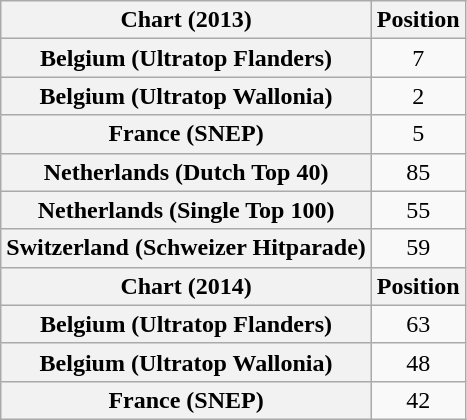<table class="wikitable plainrowheaders" style="text-align:center">
<tr>
<th scope="col">Chart (2013)</th>
<th scope="col">Position</th>
</tr>
<tr>
<th scope="row">Belgium (Ultratop Flanders)</th>
<td>7</td>
</tr>
<tr>
<th scope="row">Belgium (Ultratop Wallonia)</th>
<td>2</td>
</tr>
<tr>
<th scope="row">France (SNEP)</th>
<td>5</td>
</tr>
<tr>
<th scope="row">Netherlands (Dutch Top 40)</th>
<td>85</td>
</tr>
<tr>
<th scope="row">Netherlands (Single Top 100)</th>
<td>55</td>
</tr>
<tr>
<th scope="row">Switzerland (Schweizer Hitparade)</th>
<td>59</td>
</tr>
<tr>
<th scope="col">Chart (2014)</th>
<th scope="col">Position</th>
</tr>
<tr>
<th scope="row">Belgium (Ultratop Flanders)</th>
<td>63</td>
</tr>
<tr>
<th scope="row">Belgium (Ultratop Wallonia)</th>
<td>48</td>
</tr>
<tr>
<th scope="row">France (SNEP)</th>
<td>42</td>
</tr>
</table>
